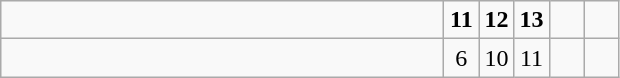<table class="wikitable">
<tr>
<td style="width:18em"><strong></strong></td>
<td align=center style="width:1em"><strong>11</strong></td>
<td align=center style="width:1em"><strong>12</strong></td>
<td align=center style="width:1em"><strong>13</strong></td>
<td align=center style="width:1em"></td>
<td align=center style="width:1em"></td>
</tr>
<tr>
<td style="width:18em"></td>
<td align=center style="width:1em">6</td>
<td align=center style="width:1em">10</td>
<td align=center style="width:1em">11</td>
<td align=center style="width:1em"></td>
<td align=center style="width:1em"></td>
</tr>
</table>
